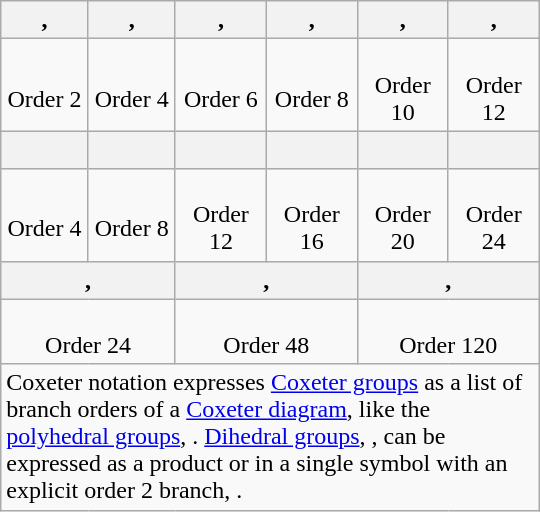<table class="wikitable" align=right width=360>
<tr align=center>
<th>, </th>
<th>, </th>
<th>, </th>
<th>, </th>
<th>, </th>
<th>, </th>
</tr>
<tr align=center>
<td><br>Order 2</td>
<td><br>Order 4</td>
<td><br>Order 6</td>
<td><br>Order 8</td>
<td><br>Order 10</td>
<td><br>Order 12</td>
</tr>
<tr align=center>
<th><br></th>
<th><br></th>
<th><br></th>
<th><br></th>
<th><br></th>
<th><br></th>
</tr>
<tr align=center>
<td><br>Order 4</td>
<td><br>Order 8</td>
<td><br>Order 12</td>
<td><br>Order 16</td>
<td><br>Order 20</td>
<td><br>Order 24</td>
</tr>
<tr>
<th colspan=2>, </th>
<th colspan=2>, </th>
<th colspan=2>, </th>
</tr>
<tr align=center>
<td colspan=2><br>Order 24</td>
<td colspan=2><br>Order 48</td>
<td colspan=2><br>Order 120</td>
</tr>
<tr>
<td colspan=6>Coxeter notation expresses <a href='#'>Coxeter groups</a> as a list of branch orders of a <a href='#'>Coxeter diagram</a>, like the <a href='#'>polyhedral groups</a>, . <a href='#'>Dihedral groups</a>, , can be expressed as a product  or in a single symbol with an explicit order 2 branch, .</td>
</tr>
</table>
